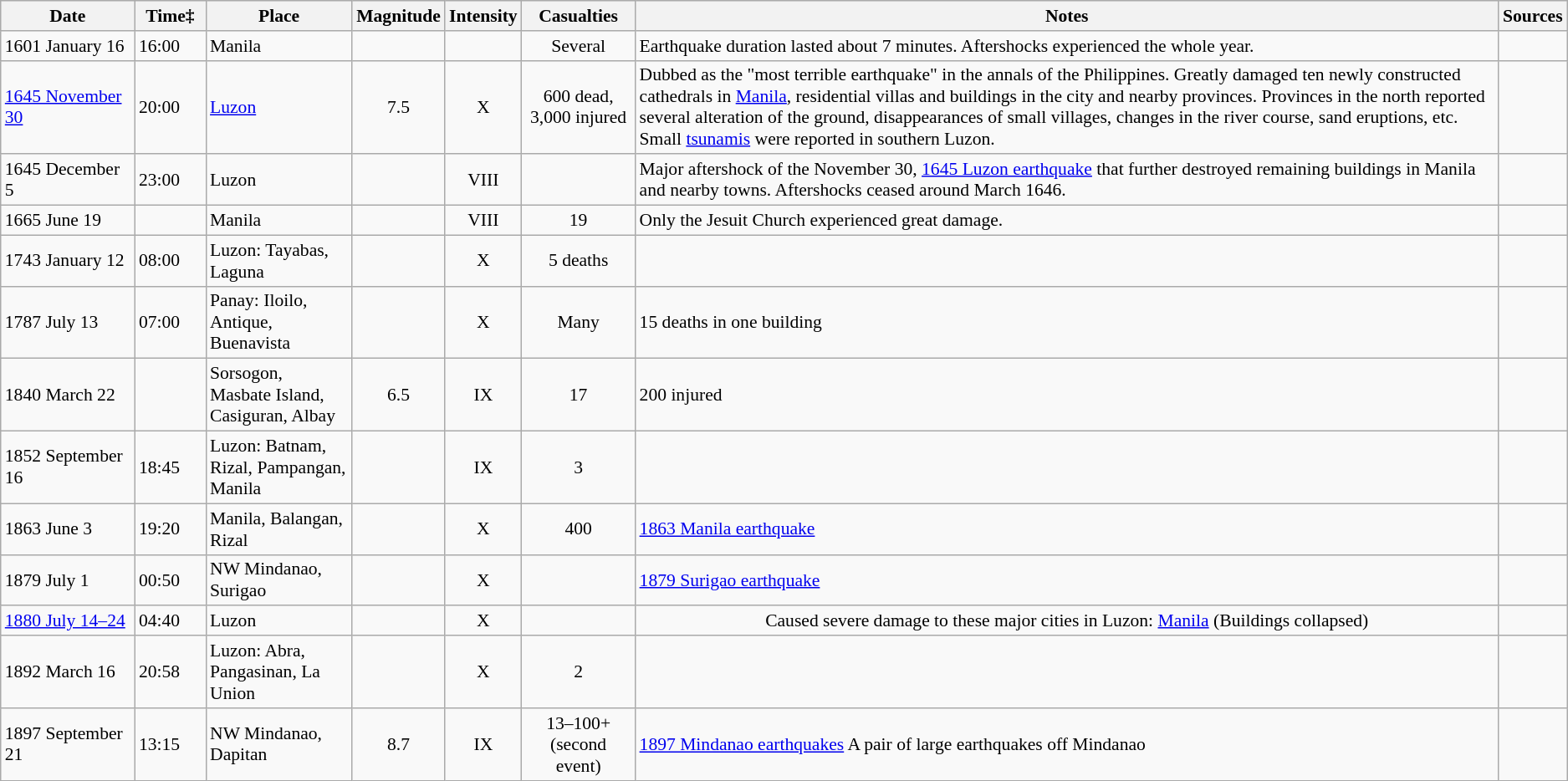<table class="wikitable sortable" style="font-size:90%;">
<tr bgcolor="#ececec">
<th class="unsortable" width=100px>Date</th>
<th class="unsortable" width=50px>Time‡</th>
<th class="unsortable" width=110px>Place</th>
<th width="20px">Magnitude</th>
<th width="20px">Intensity</th>
<th class="unsortable">Casualties</th>
<th class="unsortable">Notes</th>
<th class="unsortable">Sources</th>
</tr>
<tr>
<td>1601 January 16</td>
<td>16:00</td>
<td> Manila</td>
<td align="center"></td>
<td align="center"></td>
<td align="center"> Several</td>
<td> Earthquake duration lasted about 7 minutes. Aftershocks experienced the whole year.</td>
<td></td>
</tr>
<tr>
<td><a href='#'>1645 November 30</a></td>
<td>20:00</td>
<td> <a href='#'>Luzon</a></td>
<td align="center"> 7.5</td>
<td align="center" data-sort-value="10"> X</td>
<td align="center"> 600 dead,<br>3,000 injured</td>
<td> Dubbed as the "most terrible earthquake" in the annals of the Philippines. Greatly damaged ten newly constructed cathedrals in <a href='#'>Manila</a>, residential villas and buildings in the city and nearby provinces. Provinces in the north reported several alteration of the ground, disappearances of small villages, changes in the river course, sand eruptions, etc. Small <a href='#'>tsunamis</a> were reported in southern Luzon.</td>
<td align="center"> </td>
</tr>
<tr>
<td>1645 December 5</td>
<td>23:00</td>
<td> Luzon</td>
<td align="center"></td>
<td align="center" data-sort-value="8"> VIII</td>
<td align="center"></td>
<td> Major aftershock of the November 30, <a href='#'>1645 Luzon earthquake</a> that further destroyed remaining buildings in Manila and nearby towns. Aftershocks ceased around March 1646.</td>
<td align="center"></td>
</tr>
<tr>
<td>1665 June 19</td>
<td></td>
<td> Manila</td>
<td align="center"></td>
<td align="center" data-sort-value="8"> VIII</td>
<td align="center"> 19</td>
<td> Only the Jesuit Church experienced great damage.</td>
<td align="center"></td>
</tr>
<tr>
<td>1743 January 12</td>
<td>08:00</td>
<td> Luzon: Tayabas, Laguna</td>
<td align="center"></td>
<td align="center" data-sort-value="10"> X</td>
<td align="center">5 deaths</td>
<td></td>
<td align="center"></td>
</tr>
<tr>
<td>1787 July 13</td>
<td>07:00</td>
<td>Panay: Iloilo, Antique, Buenavista</td>
<td align="center"></td>
<td align="center" data-sort-value="10"> X</td>
<td align="center"> Many</td>
<td> 15 deaths in one building</td>
<td align="center"></td>
</tr>
<tr>
<td>1840 March 22</td>
<td></td>
<td> Sorsogon, Masbate Island, Casiguran, Albay</td>
<td align="center"> 6.5</td>
<td align="center" data-sort-value="9"> IX</td>
<td align="center"> 17</td>
<td> 200 injured</td>
<td></td>
</tr>
<tr>
<td>1852 September 16</td>
<td>18:45</td>
<td>Luzon: Batnam, Rizal, Pampangan, Manila</td>
<td align="center"></td>
<td align="center" data-sort-value="9"> IX</td>
<td align="center"> 3</td>
<td></td>
<td></td>
</tr>
<tr>
<td>1863 June 3</td>
<td>19:20</td>
<td>Manila, Balangan, Rizal</td>
<td align="center"></td>
<td align="center" data-sort-value="10"> X</td>
<td align="center"> 400</td>
<td> <a href='#'>1863 Manila earthquake</a></td>
<td></td>
</tr>
<tr>
<td>1879 July 1</td>
<td>00:50</td>
<td> NW Mindanao, Surigao</td>
<td align="center"></td>
<td align="center" data-sort-value="10"> X</td>
<td align="center"></td>
<td> <a href='#'>1879 Surigao earthquake</a></td>
<td></td>
</tr>
<tr>
<td><a href='#'>1880 July 14–24</a></td>
<td>04:40</td>
<td>Luzon</td>
<td align=center></td>
<td align=center data-sort-value="10"> X</td>
<td align=center></td>
<td align=center>Caused severe damage to these major cities in Luzon: <a href='#'>Manila</a> (Buildings collapsed)</td>
<td align=center></td>
</tr>
<tr>
<td>1892 March 16</td>
<td>20:58</td>
<td>Luzon: Abra, Pangasinan, La Union</td>
<td align="center"></td>
<td align="center" data-sort-value="10"> X</td>
<td align="center"> 2</td>
<td></td>
<td></td>
</tr>
<tr>
<td>1897 September 21</td>
<td>13:15</td>
<td>NW Mindanao, Dapitan</td>
<td align="center"> 8.7</td>
<td align="center" data-sort-value="9"> IX</td>
<td align="center"> 13–100+ (second event)</td>
<td> <a href='#'>1897 Mindanao earthquakes</a> A pair of large earthquakes off Mindanao</td>
<td></td>
</tr>
</table>
